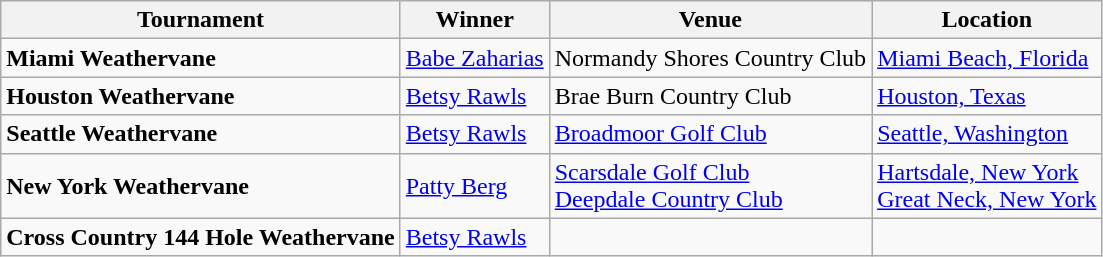<table class=wikitable>
<tr>
<th>Tournament</th>
<th>Winner</th>
<th>Venue</th>
<th>Location</th>
</tr>
<tr>
<td><strong>Miami Weathervane</strong></td>
<td><a href='#'>Babe Zaharias</a></td>
<td>Normandy Shores Country Club</td>
<td><a href='#'>Miami Beach, Florida</a></td>
</tr>
<tr>
<td><strong>Houston Weathervane</strong></td>
<td><a href='#'>Betsy Rawls</a></td>
<td>Brae Burn Country Club</td>
<td><a href='#'>Houston, Texas</a></td>
</tr>
<tr>
<td><strong>Seattle Weathervane</strong></td>
<td><a href='#'>Betsy Rawls</a></td>
<td><a href='#'>Broadmoor Golf Club</a></td>
<td><a href='#'>Seattle, Washington</a></td>
</tr>
<tr>
<td><strong>New York Weathervane</strong></td>
<td><a href='#'>Patty Berg</a></td>
<td><a href='#'>Scarsdale Golf Club</a><br><a href='#'>Deepdale Country Club</a></td>
<td><a href='#'>Hartsdale, New York</a><br><a href='#'>Great Neck, New York</a></td>
</tr>
<tr>
<td><strong>Cross Country 144 Hole Weathervane</strong></td>
<td><a href='#'>Betsy Rawls</a></td>
<td></td>
<td></td>
</tr>
</table>
